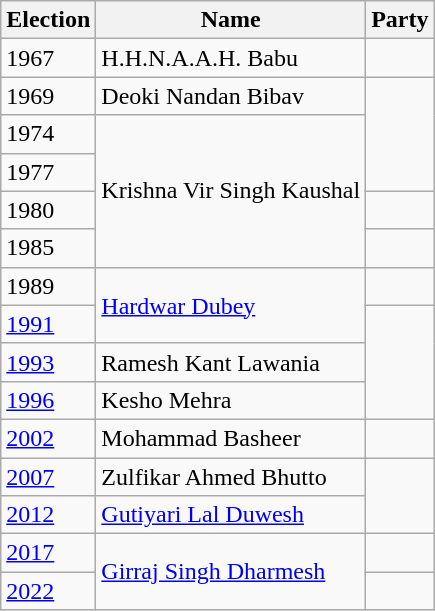<table class="wikitable sortable">
<tr>
<th>Election</th>
<th>Name</th>
<th colspan=2>Party</th>
</tr>
<tr>
<td>1967</td>
<td>H.H.N.A.A.H. Babu</td>
<td></td>
</tr>
<tr>
<td>1969</td>
<td>Deoki Nandan Bibav</td>
</tr>
<tr>
<td>1974</td>
<td rowspan=4>Krishna Vir Singh Kaushal</td>
</tr>
<tr>
<td>1977</td>
</tr>
<tr>
<td>1980</td>
<td></td>
</tr>
<tr>
<td>1985</td>
<td></td>
</tr>
<tr>
<td>1989</td>
<td rowspan=2><a href='#'>Hardwar Dubey</a></td>
<td></td>
</tr>
<tr>
<td><a href='#'>1991</a></td>
</tr>
<tr>
<td><a href='#'>1993</a></td>
<td>Ramesh Kant Lawania</td>
</tr>
<tr>
<td><a href='#'>1996</a></td>
<td>Kesho Mehra</td>
</tr>
<tr>
<td><a href='#'>2002</a></td>
<td>Mohammad Basheer</td>
<td></td>
</tr>
<tr>
<td><a href='#'>2007</a></td>
<td>Zulfikar Ahmed Bhutto</td>
</tr>
<tr>
<td><a href='#'>2012</a></td>
<td><a href='#'>Gutiyari Lal Duwesh</a></td>
</tr>
<tr>
<td><a href='#'>2017</a></td>
<td rowspan=2><a href='#'>Girraj Singh Dharmesh</a></td>
<td></td>
</tr>
<tr>
<td><a href='#'>2022</a></td>
</tr>
</table>
